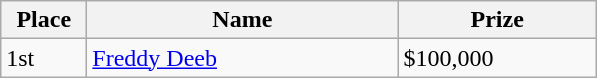<table class="wikitable">
<tr>
<th width="50">Place</th>
<th width="200">Name</th>
<th width="125">Prize</th>
</tr>
<tr>
<td>1st</td>
<td><a href='#'>Freddy Deeb</a></td>
<td>$100,000</td>
</tr>
</table>
